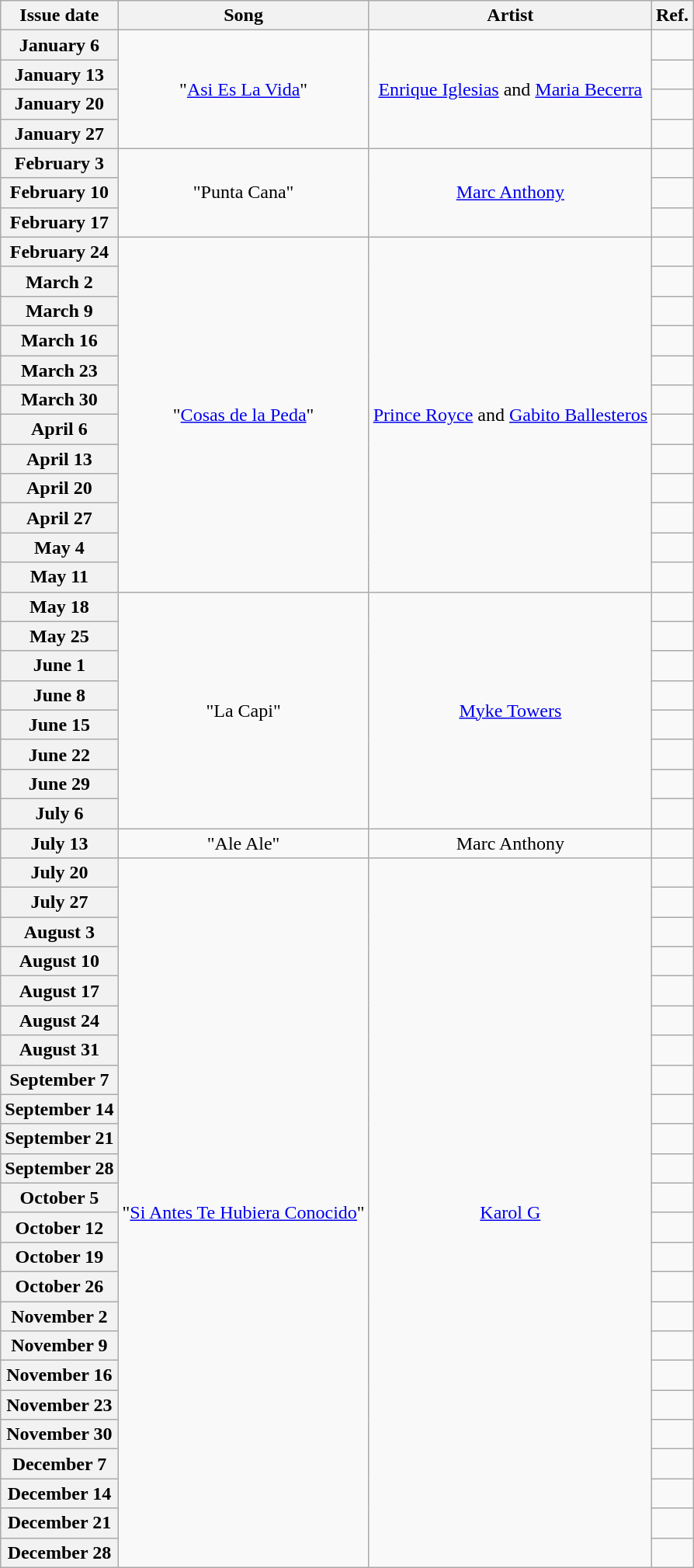<table class="wikitable plainrowheaders" style="text-align: center;">
<tr>
<th>Issue date</th>
<th>Song</th>
<th>Artist</th>
<th>Ref.</th>
</tr>
<tr>
<th scope="row">January 6</th>
<td rowspan=4>"<a href='#'>Asi Es La Vida</a>"</td>
<td rowspan=4><a href='#'>Enrique Iglesias</a> and <a href='#'>Maria Becerra</a></td>
<td></td>
</tr>
<tr>
<th scope="row">January 13</th>
<td></td>
</tr>
<tr>
<th scope="row">January 20</th>
<td></td>
</tr>
<tr>
<th scope="row">January 27</th>
<td></td>
</tr>
<tr>
<th scope="row">February 3</th>
<td rowspan=3>"Punta Cana"</td>
<td rowspan=3><a href='#'>Marc Anthony</a></td>
<td></td>
</tr>
<tr>
<th scope="row">February 10</th>
<td></td>
</tr>
<tr>
<th scope="row">February 17</th>
<td></td>
</tr>
<tr>
<th scope="row">February 24</th>
<td rowspan=12>"<a href='#'>Cosas de la Peda</a>"</td>
<td rowspan=12><a href='#'>Prince Royce</a> and <a href='#'>Gabito Ballesteros</a></td>
<td></td>
</tr>
<tr>
<th scope="row">March 2</th>
<td></td>
</tr>
<tr>
<th scope="row">March 9</th>
<td></td>
</tr>
<tr>
<th scope="row">March 16</th>
<td></td>
</tr>
<tr>
<th scope="row">March 23</th>
<td></td>
</tr>
<tr>
<th scope="row">March 30</th>
<td></td>
</tr>
<tr>
<th scope="row">April 6</th>
<td></td>
</tr>
<tr>
<th scope="row">April 13</th>
<td></td>
</tr>
<tr>
<th scope="row">April 20</th>
<td></td>
</tr>
<tr>
<th scope="row">April 27</th>
<td></td>
</tr>
<tr>
<th scope="row">May 4</th>
<td></td>
</tr>
<tr>
<th scope="row">May 11</th>
<td></td>
</tr>
<tr>
<th scope="row">May 18</th>
<td rowspan=8>"La Capi"</td>
<td rowspan=8><a href='#'>Myke Towers</a></td>
<td></td>
</tr>
<tr>
<th scope="row">May 25</th>
<td></td>
</tr>
<tr>
<th scope="row">June 1</th>
<td></td>
</tr>
<tr>
<th scope="row">June 8</th>
<td></td>
</tr>
<tr>
<th scope="row">June 15</th>
<td></td>
</tr>
<tr>
<th scope="row">June 22</th>
<td></td>
</tr>
<tr>
<th scope="row">June 29</th>
<td></td>
</tr>
<tr>
<th scope="row">July 6</th>
<td></td>
</tr>
<tr>
<th scope="row">July 13</th>
<td>"Ale Ale"</td>
<td>Marc Anthony</td>
<td></td>
</tr>
<tr>
<th scope="row">July 20</th>
<td rowspan=24>"<a href='#'>Si Antes Te Hubiera Conocido</a>"</td>
<td rowspan=24><a href='#'>Karol G</a></td>
<td></td>
</tr>
<tr>
<th scope="row">July 27</th>
<td></td>
</tr>
<tr>
<th scope="row">August 3</th>
<td></td>
</tr>
<tr>
<th scope="row">August 10</th>
<td></td>
</tr>
<tr>
<th scope="row">August 17</th>
<td></td>
</tr>
<tr>
<th scope="row">August 24</th>
<td></td>
</tr>
<tr>
<th scope="row">August 31</th>
<td></td>
</tr>
<tr>
<th scope="row">September 7</th>
<td></td>
</tr>
<tr>
<th scope="row">September 14</th>
<td></td>
</tr>
<tr>
<th scope="row">September 21</th>
<td></td>
</tr>
<tr>
<th scope="row">September 28</th>
<td></td>
</tr>
<tr>
<th scope="row">October 5</th>
<td></td>
</tr>
<tr>
<th scope="row">October 12</th>
<td></td>
</tr>
<tr>
<th scope="row">October 19</th>
<td></td>
</tr>
<tr>
<th scope="row">October 26</th>
<td></td>
</tr>
<tr>
<th scope="row">November 2</th>
<td></td>
</tr>
<tr>
<th scope="row">November 9</th>
<td></td>
</tr>
<tr>
<th scope="row">November 16</th>
<td></td>
</tr>
<tr>
<th scope="row">November 23</th>
<td></td>
</tr>
<tr>
<th scope="row">November 30</th>
<td></td>
</tr>
<tr>
<th scope="row">December 7</th>
<td></td>
</tr>
<tr>
<th scope="row">December 14</th>
<td></td>
</tr>
<tr>
<th scope="row">December 21</th>
<td></td>
</tr>
<tr>
<th scope="row">December 28</th>
<td></td>
</tr>
</table>
